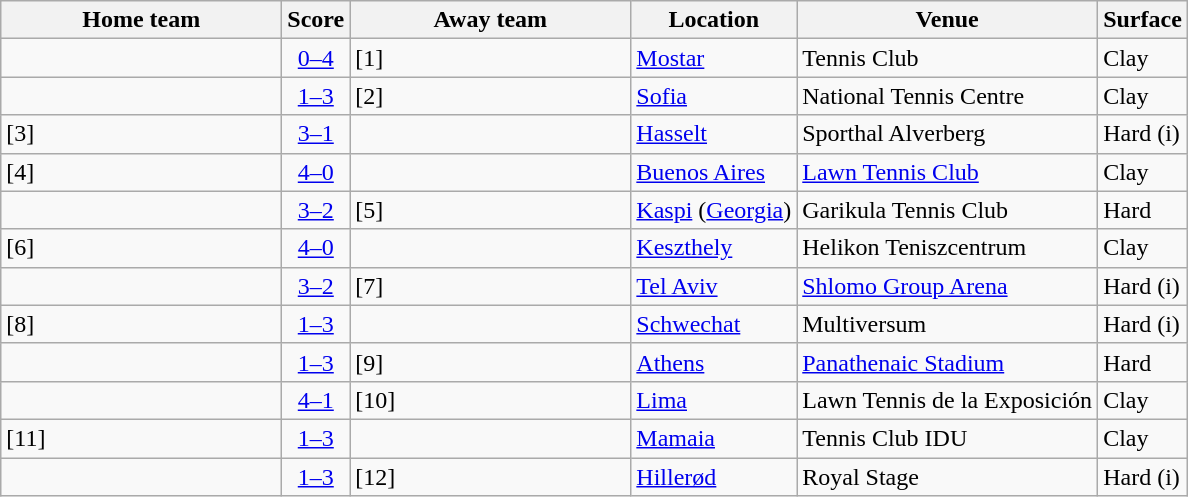<table class="wikitable nowrap">
<tr>
<th width=180>Home team</th>
<th>Score</th>
<th width=180>Away team</th>
<th>Location</th>
<th>Venue</th>
<th>Surface</th>
</tr>
<tr>
<td></td>
<td style="text-align:center;"><a href='#'>0–4</a></td>
<td><strong></strong> [1]</td>
<td><a href='#'>Mostar</a></td>
<td>Tennis Club</td>
<td>Clay</td>
</tr>
<tr>
<td></td>
<td style="text-align:center;"><a href='#'>1–3</a></td>
<td><strong></strong> [2]</td>
<td><a href='#'>Sofia</a></td>
<td>National Tennis Centre</td>
<td>Clay</td>
</tr>
<tr>
<td><strong></strong> [3]</td>
<td style="text-align:center;"><a href='#'>3–1</a></td>
<td></td>
<td><a href='#'>Hasselt</a></td>
<td>Sporthal Alverberg</td>
<td>Hard (i)</td>
</tr>
<tr>
<td><strong></strong> [4]</td>
<td style="text-align:center;"><a href='#'>4–0</a></td>
<td></td>
<td><a href='#'>Buenos Aires</a></td>
<td><a href='#'>Lawn Tennis Club</a></td>
<td>Clay</td>
</tr>
<tr>
<td><strong></strong></td>
<td style="text-align:center;"><a href='#'>3–2</a></td>
<td> [5]</td>
<td><a href='#'>Kaspi</a> (<a href='#'>Georgia</a>)</td>
<td>Garikula Tennis Club</td>
<td>Hard</td>
</tr>
<tr>
<td><strong></strong> [6]</td>
<td style="text-align:center;"><a href='#'>4–0</a></td>
<td></td>
<td><a href='#'>Keszthely</a></td>
<td>Helikon Teniszcentrum</td>
<td>Clay</td>
</tr>
<tr>
<td><strong></strong></td>
<td style="text-align:center;"><a href='#'>3–2</a></td>
<td> [7]</td>
<td><a href='#'>Tel Aviv</a></td>
<td><a href='#'>Shlomo Group Arena</a></td>
<td>Hard (i)</td>
</tr>
<tr>
<td> [8]</td>
<td style="text-align:center;"><a href='#'>1–3</a></td>
<td><strong></strong></td>
<td><a href='#'>Schwechat</a></td>
<td>Multiversum</td>
<td>Hard (i)</td>
</tr>
<tr>
<td></td>
<td style="text-align:center;"><a href='#'>1–3</a></td>
<td><strong></strong> [9]</td>
<td><a href='#'>Athens</a></td>
<td><a href='#'>Panathenaic Stadium</a></td>
<td>Hard</td>
</tr>
<tr>
<td><strong></strong></td>
<td style="text-align:center;"><a href='#'>4–1</a></td>
<td> [10]</td>
<td><a href='#'>Lima</a></td>
<td>Lawn Tennis de la Exposición</td>
<td>Clay</td>
</tr>
<tr>
<td> [11]</td>
<td style="text-align:center;"><a href='#'>1–3</a></td>
<td><strong></strong></td>
<td><a href='#'>Mamaia</a></td>
<td>Tennis Club IDU</td>
<td>Clay</td>
</tr>
<tr>
<td></td>
<td style="text-align:center;"><a href='#'>1–3</a></td>
<td><strong></strong> [12]</td>
<td><a href='#'>Hillerød</a></td>
<td>Royal Stage</td>
<td>Hard (i)</td>
</tr>
</table>
